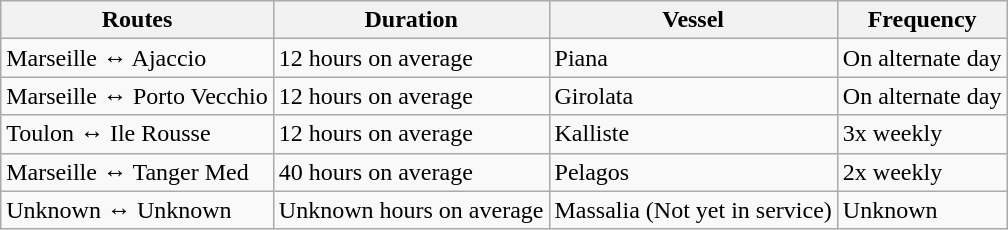<table class="wikitable">
<tr>
<th>Routes</th>
<th>Duration</th>
<th>Vessel</th>
<th>Frequency</th>
</tr>
<tr>
<td>Marseille ↔ Ajaccio</td>
<td>12 hours on average</td>
<td>Piana</td>
<td>On alternate day</td>
</tr>
<tr>
<td>Marseille ↔ Porto Vecchio</td>
<td>12 hours on average</td>
<td>Girolata</td>
<td>On alternate day</td>
</tr>
<tr>
<td>Toulon ↔ Ile Rousse</td>
<td>12 hours on average</td>
<td>Kalliste</td>
<td>3x weekly</td>
</tr>
<tr>
<td>Marseille ↔ Tanger Med</td>
<td>40 hours on average</td>
<td>Pelagos</td>
<td>2x weekly</td>
</tr>
<tr>
<td>Unknown ↔ Unknown</td>
<td>Unknown hours on average</td>
<td>Massalia (Not yet in service)</td>
<td>Unknown</td>
</tr>
</table>
